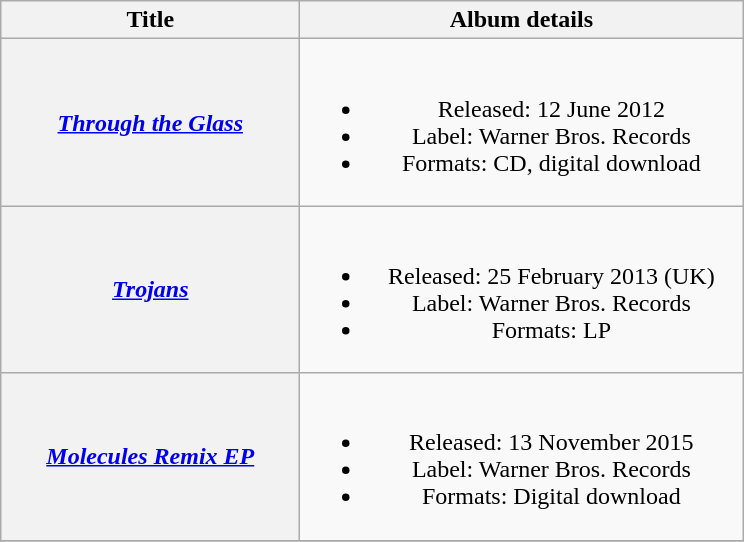<table class="wikitable plainrowheaders" style="text-align:center;">
<tr>
<th scope="col" style="width:12em;">Title</th>
<th scope="col" style="width:18em;">Album details</th>
</tr>
<tr>
<th scope="row"><em><a href='#'>Through the Glass</a></em></th>
<td><br><ul><li>Released: 12 June 2012</li><li>Label: Warner Bros. Records</li><li>Formats: CD, digital download</li></ul></td>
</tr>
<tr>
<th scope="row"><em><a href='#'>Trojans</a></em></th>
<td><br><ul><li>Released: 25 February 2013 <span>(UK)</span></li><li>Label: Warner Bros. Records</li><li>Formats: LP</li></ul></td>
</tr>
<tr>
<th scope="row"><em><a href='#'>Molecules Remix EP</a></em></th>
<td><br><ul><li>Released: 13 November 2015</li><li>Label: Warner Bros. Records</li><li>Formats: Digital download</li></ul></td>
</tr>
<tr>
</tr>
</table>
